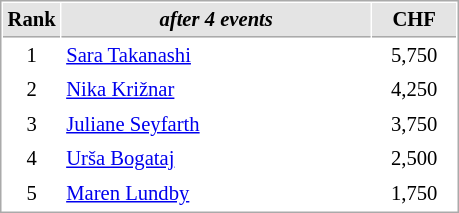<table cellspacing="1" cellpadding="3" style="border:1px solid #AAAAAA;font-size:86%">
<tr style="background-color: #E4E4E4;">
<th style="border-bottom:1px solid #AAAAAA; width: 10px;">Rank</th>
<th style="border-bottom:1px solid #AAAAAA; width: 200px;"><em>after 4 events</em></th>
<th style="border-bottom:1px solid #AAAAAA; width: 50px;">CHF</th>
</tr>
<tr>
<td align=center>1</td>
<td> <a href='#'>Sara Takanashi</a></td>
<td align=center>5,750</td>
</tr>
<tr>
<td align=center>2</td>
<td> <a href='#'>Nika Križnar</a></td>
<td align=center>4,250</td>
</tr>
<tr>
<td align=center>3</td>
<td> <a href='#'>Juliane Seyfarth</a></td>
<td align=center>3,750</td>
</tr>
<tr>
<td align=center>4</td>
<td> <a href='#'>Urša Bogataj</a></td>
<td align=center>2,500</td>
</tr>
<tr>
<td align=center>5</td>
<td> <a href='#'>Maren Lundby</a></td>
<td align=center>1,750</td>
</tr>
</table>
